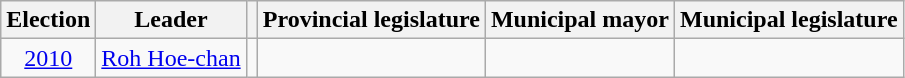<table class="wikitable" style="text-align:center">
<tr>
<th>Election</th>
<th>Leader</th>
<th></th>
<th>Provincial legislature</th>
<th>Municipal mayor</th>
<th>Municipal legislature</th>
</tr>
<tr>
<td><a href='#'>2010</a></td>
<td><a href='#'>Roh Hoe-chan</a></td>
<td></td>
<td></td>
<td></td>
<td></td>
</tr>
</table>
